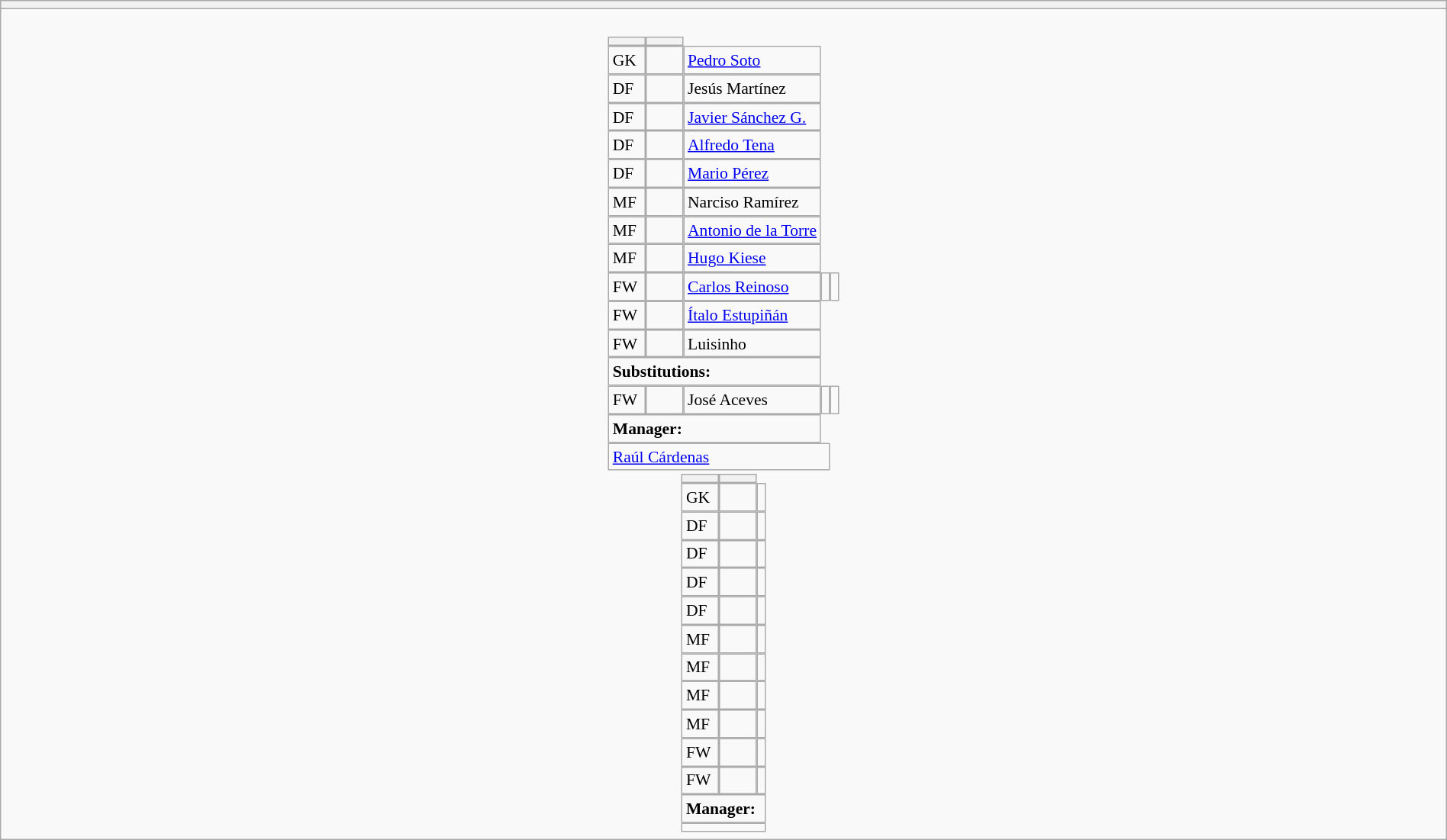<table style="width:100%" class="wikitable collapsible collapsed">
<tr>
<th></th>
</tr>
<tr>
<td><br>






<table style="font-size:90%; margin:0.2em auto;" cellspacing="0" cellpadding="0">
<tr>
<th width="25"></th>
<th width="25"></th>
</tr>
<tr>
<td>GK</td>
<td></td>
<td> <a href='#'>Pedro Soto</a></td>
</tr>
<tr>
<td>DF</td>
<td></td>
<td> Jesús Martínez</td>
</tr>
<tr>
<td>DF</td>
<td></td>
<td> <a href='#'>Javier Sánchez G.</a></td>
</tr>
<tr>
<td>DF</td>
<td></td>
<td> <a href='#'>Alfredo Tena</a></td>
</tr>
<tr>
<td>DF</td>
<td></td>
<td> <a href='#'>Mario Pérez</a></td>
</tr>
<tr>
<td>MF</td>
<td></td>
<td> Narciso Ramírez</td>
</tr>
<tr>
<td>MF</td>
<td></td>
<td> <a href='#'>Antonio de la Torre</a></td>
</tr>
<tr>
<td>MF</td>
<td></td>
<td> <a href='#'>Hugo Kiese</a></td>
</tr>
<tr>
<td>FW</td>
<td></td>
<td> <a href='#'>Carlos Reinoso</a></td>
<td></td>
<td></td>
</tr>
<tr>
<td>FW</td>
<td></td>
<td> <a href='#'>Ítalo Estupiñán</a></td>
</tr>
<tr>
<td>FW</td>
<td></td>
<td> Luisinho</td>
</tr>
<tr>
<td colspan=3><strong>Substitutions:</strong></td>
</tr>
<tr>
<td>FW</td>
<td></td>
<td> José Aceves</td>
<td></td>
<td></td>
</tr>
<tr>
<td colspan=3><strong>Manager:</strong></td>
</tr>
<tr>
<td colspan=4> <a href='#'>Raúl Cárdenas</a></td>
</tr>
</table>
<table cellspacing="0" cellpadding="0" style="font-size:90%; margin:0.2em auto;">
<tr>
<th width="25"></th>
<th width="25"></th>
</tr>
<tr>
<td>GK</td>
<td></td>
<td></td>
</tr>
<tr>
<td>DF</td>
<td></td>
<td></td>
</tr>
<tr>
<td>DF</td>
<td></td>
<td></td>
</tr>
<tr>
<td>DF</td>
<td></td>
<td></td>
</tr>
<tr>
<td>DF</td>
<td></td>
<td></td>
</tr>
<tr>
<td>MF</td>
<td></td>
<td></td>
</tr>
<tr>
<td>MF</td>
<td></td>
<td></td>
</tr>
<tr>
<td>MF</td>
<td></td>
<td></td>
</tr>
<tr>
<td>MF</td>
<td></td>
<td></td>
</tr>
<tr>
<td>FW</td>
<td></td>
<td></td>
</tr>
<tr>
<td>FW</td>
<td></td>
<td></td>
</tr>
<tr>
<td colspan=3><strong>Manager:</strong></td>
</tr>
<tr>
<td colspan=4></td>
</tr>
</table>
</td>
</tr>
</table>
